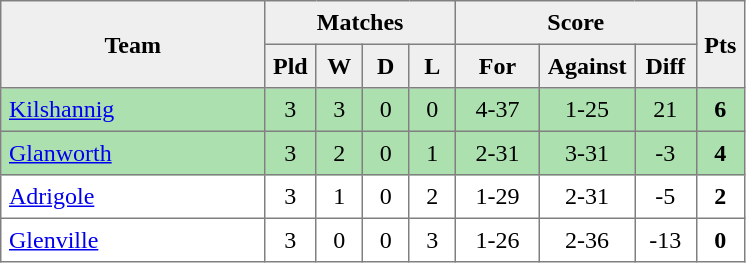<table style=border-collapse:collapse border=1 cellspacing=0 cellpadding=5>
<tr align=center bgcolor=#efefef>
<th rowspan=2 width=165>Team</th>
<th colspan=4>Matches</th>
<th colspan=3>Score</th>
<th rowspan=2width=20>Pts</th>
</tr>
<tr align=center bgcolor=#efefef>
<th width=20>Pld</th>
<th width=20>W</th>
<th width=20>D</th>
<th width=20>L</th>
<th width=45>For</th>
<th width=45>Against</th>
<th width=30>Diff</th>
</tr>
<tr align=center  style="background:#ACE1AF;">
<td style="text-align:left;"><a href='#'>Kilshannig</a></td>
<td>3</td>
<td>3</td>
<td>0</td>
<td>0</td>
<td>4-37</td>
<td>1-25</td>
<td>21</td>
<td><strong>6</strong></td>
</tr>
<tr align=center style="background:#ACE1AF;">
<td style="text-align:left;"><a href='#'>Glanworth</a></td>
<td>3</td>
<td>2</td>
<td>0</td>
<td>1</td>
<td>2-31</td>
<td>3-31</td>
<td>-3</td>
<td><strong>4</strong></td>
</tr>
<tr align=center>
<td style="text-align:left;"><a href='#'>Adrigole</a></td>
<td>3</td>
<td>1</td>
<td>0</td>
<td>2</td>
<td>1-29</td>
<td>2-31</td>
<td>-5</td>
<td><strong>2</strong></td>
</tr>
<tr align=center>
<td style="text-align:left;"><a href='#'>Glenville</a></td>
<td>3</td>
<td>0</td>
<td>0</td>
<td>3</td>
<td>1-26</td>
<td>2-36</td>
<td>-13</td>
<td><strong>0</strong></td>
</tr>
</table>
